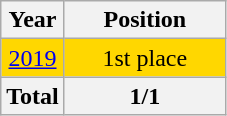<table class="wikitable" style="text-align: center;">
<tr>
<th>Year</th>
<th width="100">Position</th>
</tr>
<tr bgcolor=gold>
<td> <a href='#'>2019</a></td>
<td>1st place</td>
</tr>
<tr>
<th>Total</th>
<th>1/1</th>
</tr>
</table>
